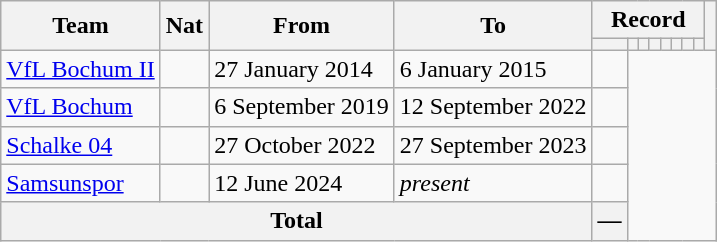<table class="wikitable" style="text-align: center">
<tr>
<th rowspan="2">Team</th>
<th rowspan="2">Nat</th>
<th rowspan="2">From</th>
<th rowspan="2">To</th>
<th colspan="8">Record</th>
<th rowspan=2></th>
</tr>
<tr>
<th></th>
<th></th>
<th></th>
<th></th>
<th></th>
<th></th>
<th></th>
<th></th>
</tr>
<tr>
<td align=left><a href='#'>VfL Bochum II</a></td>
<td></td>
<td align=left>27 January 2014</td>
<td align=left>6 January 2015<br></td>
<td></td>
</tr>
<tr>
<td align=left><a href='#'>VfL Bochum</a></td>
<td></td>
<td align=left>6 September 2019</td>
<td align=left>12 September 2022<br></td>
<td></td>
</tr>
<tr>
<td align=left><a href='#'>Schalke 04</a></td>
<td></td>
<td align=left>27 October 2022</td>
<td align=left>27 September 2023<br></td>
<td></td>
</tr>
<tr>
<td align=left><a href='#'>Samsunspor</a></td>
<td></td>
<td align=left>12 June 2024</td>
<td align=left><em>present</em><br></td>
<td></td>
</tr>
<tr>
<th colspan="4">Total<br></th>
<th>—</th>
</tr>
</table>
